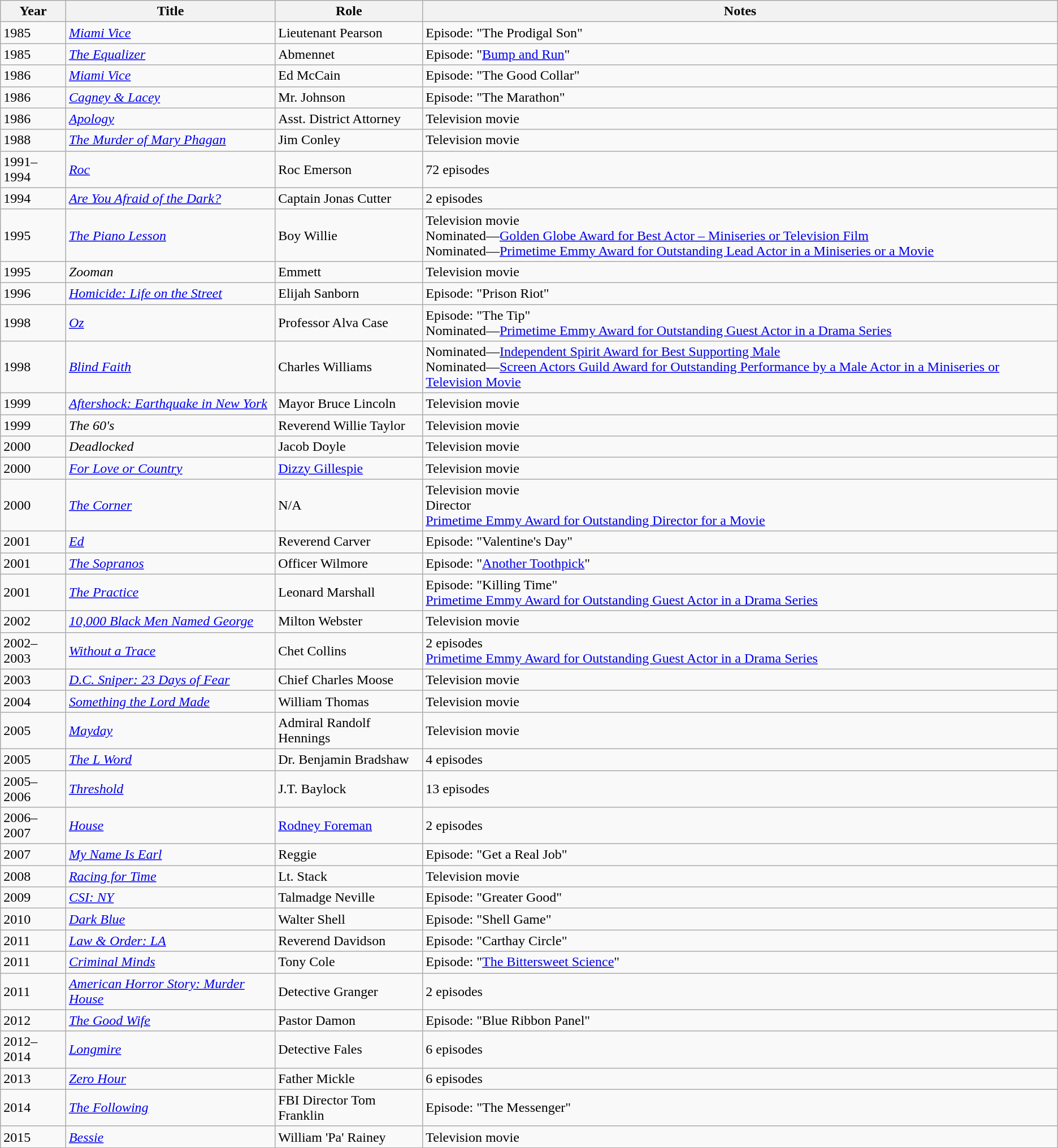<table class="wikitable sortable">
<tr>
<th>Year</th>
<th>Title</th>
<th>Role</th>
<th>Notes</th>
</tr>
<tr>
<td>1985</td>
<td><em><a href='#'>Miami Vice</a></em></td>
<td>Lieutenant Pearson</td>
<td>Episode: "The Prodigal Son"</td>
</tr>
<tr>
<td>1985</td>
<td><em><a href='#'>The Equalizer</a></em></td>
<td>Abmennet</td>
<td>Episode: "<a href='#'>Bump and Run</a>"</td>
</tr>
<tr>
<td>1986</td>
<td><em><a href='#'>Miami Vice</a></em></td>
<td>Ed McCain</td>
<td>Episode: "The Good Collar"</td>
</tr>
<tr>
<td>1986</td>
<td><em><a href='#'>Cagney & Lacey</a></em></td>
<td>Mr. Johnson</td>
<td>Episode: "The Marathon"</td>
</tr>
<tr>
<td>1986</td>
<td><em><a href='#'>Apology</a></em></td>
<td>Asst. District Attorney</td>
<td>Television movie</td>
</tr>
<tr>
<td>1988</td>
<td><em><a href='#'>The Murder of Mary Phagan</a></em></td>
<td>Jim Conley</td>
<td>Television movie</td>
</tr>
<tr>
<td>1991–1994</td>
<td><em><a href='#'>Roc</a></em></td>
<td>Roc Emerson</td>
<td>72 episodes</td>
</tr>
<tr>
<td>1994</td>
<td><em><a href='#'>Are You Afraid of the Dark?</a></em></td>
<td>Captain Jonas Cutter</td>
<td>2 episodes</td>
</tr>
<tr>
<td>1995</td>
<td><em><a href='#'>The Piano Lesson</a></em></td>
<td>Boy Willie</td>
<td>Television movie<br>Nominated—<a href='#'>Golden Globe Award for Best Actor – Miniseries or Television Film</a><br>Nominated—<a href='#'>Primetime Emmy Award for Outstanding Lead Actor in a Miniseries or a Movie</a></td>
</tr>
<tr>
<td>1995</td>
<td><em>Zooman</em></td>
<td>Emmett</td>
<td>Television movie</td>
</tr>
<tr>
<td>1996</td>
<td><em><a href='#'>Homicide: Life on the Street</a></em></td>
<td>Elijah Sanborn</td>
<td>Episode: "Prison Riot"</td>
</tr>
<tr>
<td>1998</td>
<td><em><a href='#'>Oz</a></em></td>
<td>Professor Alva Case</td>
<td>Episode: "The Tip"<br>Nominated—<a href='#'>Primetime Emmy Award for Outstanding Guest Actor in a Drama Series</a></td>
</tr>
<tr>
<td>1998</td>
<td><em><a href='#'>Blind Faith</a></em></td>
<td>Charles Williams</td>
<td>Nominated—<a href='#'>Independent Spirit Award for Best Supporting Male</a><br>Nominated—<a href='#'>Screen Actors Guild Award for Outstanding Performance by a Male Actor in a Miniseries or Television Movie</a></td>
</tr>
<tr>
<td>1999</td>
<td><em><a href='#'>Aftershock: Earthquake in New York</a></em></td>
<td>Mayor Bruce Lincoln</td>
<td>Television movie</td>
</tr>
<tr>
<td>1999</td>
<td><em>The 60's</em></td>
<td>Reverend Willie Taylor</td>
<td>Television movie</td>
</tr>
<tr>
<td>2000</td>
<td><em>Deadlocked</em></td>
<td>Jacob Doyle</td>
<td>Television movie</td>
</tr>
<tr>
<td>2000</td>
<td><em><a href='#'>For Love or Country</a></em></td>
<td><a href='#'>Dizzy Gillespie</a></td>
<td>Television movie</td>
</tr>
<tr>
<td>2000</td>
<td><em><a href='#'>The Corner</a></em></td>
<td>N/A</td>
<td>Television movie<br>Director<br><a href='#'>Primetime Emmy Award for Outstanding Director for a Movie</a></td>
</tr>
<tr>
<td>2001</td>
<td><em><a href='#'>Ed</a></em></td>
<td>Reverend Carver</td>
<td>Episode: "Valentine's Day"</td>
</tr>
<tr>
<td>2001</td>
<td><em><a href='#'>The Sopranos</a></em></td>
<td>Officer Wilmore</td>
<td>Episode: "<a href='#'>Another Toothpick</a>"</td>
</tr>
<tr>
<td>2001</td>
<td><em><a href='#'>The Practice</a></em></td>
<td>Leonard Marshall</td>
<td>Episode: "Killing Time"<br><a href='#'>Primetime Emmy Award for Outstanding Guest Actor in a Drama Series</a></td>
</tr>
<tr>
<td>2002</td>
<td><em><a href='#'>10,000 Black Men Named George</a></em></td>
<td>Milton Webster</td>
<td>Television movie</td>
</tr>
<tr>
<td>2002–2003</td>
<td><em><a href='#'>Without a Trace</a></em></td>
<td>Chet Collins</td>
<td>2 episodes<br><a href='#'>Primetime Emmy Award for Outstanding Guest Actor in a Drama Series</a></td>
</tr>
<tr>
<td>2003</td>
<td><em><a href='#'>D.C. Sniper: 23 Days of Fear</a></em></td>
<td>Chief Charles Moose</td>
<td>Television movie</td>
</tr>
<tr>
<td>2004</td>
<td><em><a href='#'>Something the Lord Made</a></em></td>
<td>William Thomas</td>
<td>Television movie</td>
</tr>
<tr>
<td>2005</td>
<td><em><a href='#'>Mayday</a></em></td>
<td>Admiral Randolf Hennings</td>
<td>Television movie</td>
</tr>
<tr>
<td>2005</td>
<td><em><a href='#'>The L Word</a></em></td>
<td>Dr. Benjamin Bradshaw</td>
<td>4 episodes</td>
</tr>
<tr>
<td>2005–2006</td>
<td><em><a href='#'>Threshold</a></em></td>
<td>J.T. Baylock</td>
<td>13 episodes</td>
</tr>
<tr>
<td>2006–2007</td>
<td><em><a href='#'>House</a></em></td>
<td><a href='#'>Rodney Foreman</a></td>
<td>2 episodes</td>
</tr>
<tr>
<td>2007</td>
<td><em><a href='#'>My Name Is Earl</a></em></td>
<td>Reggie</td>
<td>Episode: "Get a Real Job"</td>
</tr>
<tr>
<td>2008</td>
<td><em><a href='#'>Racing for Time</a></em></td>
<td>Lt. Stack</td>
<td>Television movie</td>
</tr>
<tr>
<td>2009</td>
<td><em><a href='#'>CSI: NY</a></em></td>
<td>Talmadge Neville</td>
<td>Episode: "Greater Good"</td>
</tr>
<tr>
<td>2010</td>
<td><em><a href='#'>Dark Blue</a></em></td>
<td>Walter Shell</td>
<td>Episode: "Shell Game"</td>
</tr>
<tr>
<td>2011</td>
<td><em><a href='#'>Law & Order: LA</a></em></td>
<td>Reverend Davidson</td>
<td>Episode: "Carthay Circle"</td>
</tr>
<tr>
<td>2011</td>
<td><em><a href='#'>Criminal Minds</a></em></td>
<td>Tony Cole</td>
<td>Episode: "<a href='#'>The Bittersweet Science</a>"</td>
</tr>
<tr>
<td>2011</td>
<td><em><a href='#'>American Horror Story: Murder House</a></em></td>
<td>Detective Granger</td>
<td>2 episodes</td>
</tr>
<tr>
<td>2012</td>
<td><em><a href='#'>The Good Wife</a></em></td>
<td>Pastor Damon</td>
<td>Episode: "Blue Ribbon Panel"</td>
</tr>
<tr>
<td>2012–2014</td>
<td><em><a href='#'>Longmire</a></em></td>
<td>Detective Fales</td>
<td>6 episodes</td>
</tr>
<tr>
<td>2013</td>
<td><em><a href='#'>Zero Hour</a></em></td>
<td>Father Mickle</td>
<td>6 episodes</td>
</tr>
<tr>
<td>2014</td>
<td><em><a href='#'>The Following</a></em></td>
<td>FBI Director Tom Franklin</td>
<td>Episode: "The Messenger"</td>
</tr>
<tr>
<td>2015</td>
<td><em><a href='#'>Bessie</a></em></td>
<td>William 'Pa' Rainey</td>
<td>Television movie</td>
</tr>
</table>
